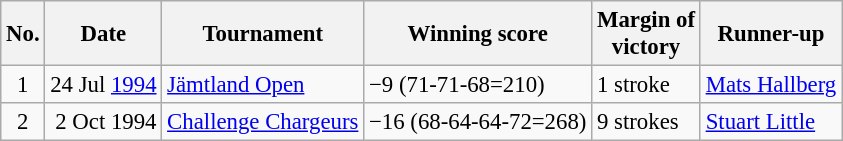<table class="wikitable" style="font-size:95%;">
<tr>
<th>No.</th>
<th>Date</th>
<th>Tournament</th>
<th>Winning score</th>
<th>Margin of<br>victory</th>
<th>Runner-up</th>
</tr>
<tr>
<td align=center>1</td>
<td align=right>24 Jul <a href='#'>1994</a></td>
<td><a href='#'>Jämtland Open</a></td>
<td>−9 (71-71-68=210)</td>
<td>1 stroke</td>
<td> <a href='#'>Mats Hallberg</a></td>
</tr>
<tr>
<td align=center>2</td>
<td align=right>2 Oct 1994</td>
<td><a href='#'>Challenge Chargeurs</a></td>
<td>−16 (68-64-64-72=268)</td>
<td>9 strokes</td>
<td> <a href='#'>Stuart Little</a></td>
</tr>
</table>
